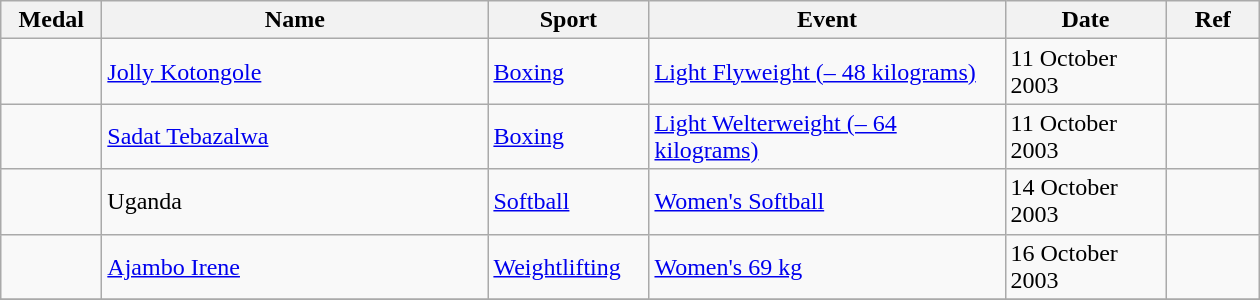<table class="wikitable sortable" style="font-size:100%">
<tr>
<th width="60">Medal</th>
<th width="250">Name</th>
<th width="100">Sport</th>
<th width="230">Event</th>
<th width="100">Date</th>
<th width="55">Ref</th>
</tr>
<tr>
<td></td>
<td><a href='#'>Jolly Kotongole</a></td>
<td><a href='#'>Boxing</a></td>
<td><a href='#'>Light Flyweight (– 48 kilograms)</a></td>
<td>11 October 2003</td>
<td></td>
</tr>
<tr>
<td></td>
<td><a href='#'>Sadat Tebazalwa</a></td>
<td><a href='#'>Boxing</a></td>
<td><a href='#'>Light Welterweight (– 64 kilograms)</a></td>
<td>11 October 2003</td>
<td></td>
</tr>
<tr>
<td></td>
<td>Uganda</td>
<td><a href='#'>Softball</a></td>
<td><a href='#'>Women's Softball</a></td>
<td>14 October 2003</td>
<td></td>
</tr>
<tr>
<td></td>
<td><a href='#'>Ajambo Irene</a></td>
<td><a href='#'>Weightlifting</a></td>
<td><a href='#'>Women's 69 kg</a></td>
<td>16 October 2003</td>
<td></td>
</tr>
<tr>
</tr>
</table>
